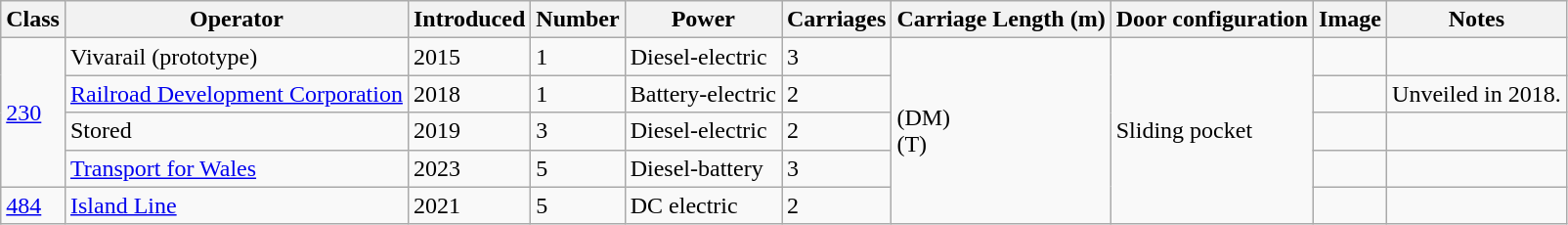<table class="wikitable sortable">
<tr>
<th>Class</th>
<th>Operator</th>
<th>Introduced</th>
<th>Number</th>
<th>Power</th>
<th>Carriages</th>
<th>Carriage Length (m)</th>
<th>Door configuration</th>
<th>Image</th>
<th>Notes</th>
</tr>
<tr>
<td rowspan="4"><a href='#'>230</a></td>
<td>Vivarail (prototype)</td>
<td>2015</td>
<td>1</td>
<td>Diesel-electric</td>
<td>3</td>
<td rowspan="5"> (DM)<br> (T)</td>
<td rowspan="5">Sliding pocket</td>
<td></td>
<td></td>
</tr>
<tr>
<td><a href='#'>Railroad Development Corporation</a></td>
<td>2018</td>
<td>1</td>
<td>Battery-electric</td>
<td>2</td>
<td></td>
<td>Unveiled in 2018.</td>
</tr>
<tr>
<td>Stored</td>
<td>2019</td>
<td>3</td>
<td>Diesel-electric</td>
<td>2</td>
<td></td>
<td></td>
</tr>
<tr>
<td><a href='#'>Transport for Wales</a></td>
<td>2023</td>
<td>5</td>
<td>Diesel-battery</td>
<td>3</td>
<td></td>
<td></td>
</tr>
<tr>
<td><a href='#'>484</a></td>
<td><a href='#'>Island Line</a></td>
<td>2021</td>
<td>5</td>
<td>DC electric</td>
<td>2</td>
<td></td>
<td></td>
</tr>
</table>
